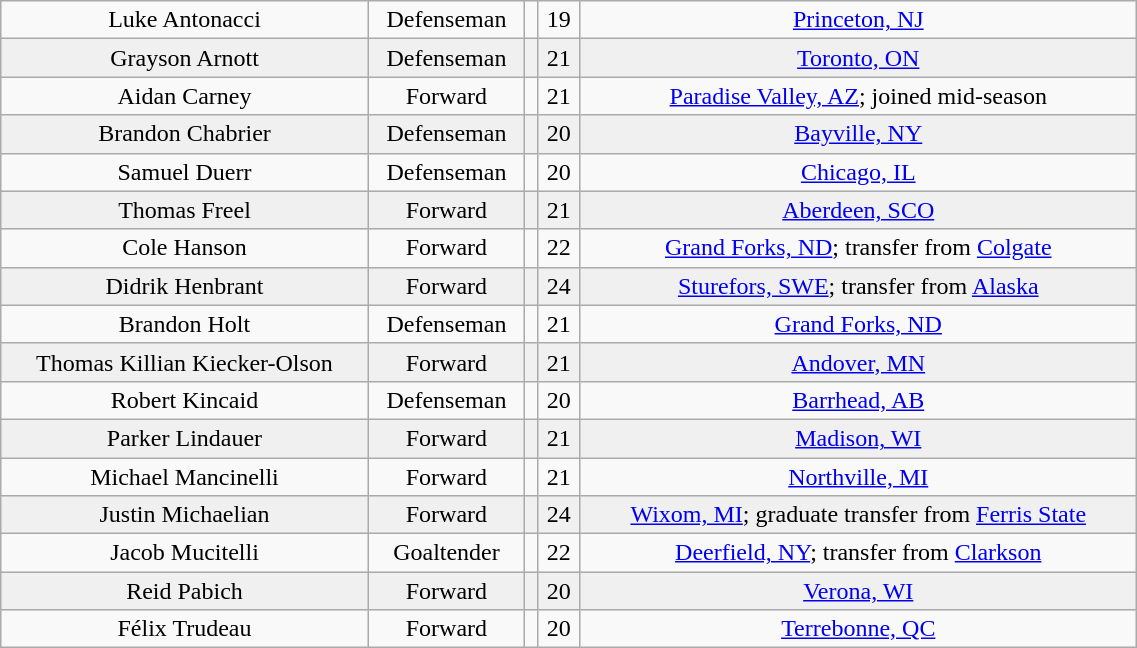<table class="wikitable" width="60%">
<tr align="center" bgcolor="">
<td>Luke Antonacci</td>
<td>Defenseman</td>
<td></td>
<td>19</td>
<td><a href='#'>Princeton, NJ</a></td>
</tr>
<tr align="center" bgcolor="f0f0f0">
<td>Grayson Arnott</td>
<td>Defenseman</td>
<td></td>
<td>21</td>
<td><a href='#'>Toronto, ON</a></td>
</tr>
<tr align="center" bgcolor="">
<td>Aidan Carney</td>
<td>Forward</td>
<td></td>
<td>21</td>
<td><a href='#'>Paradise Valley, AZ</a>; joined mid-season</td>
</tr>
<tr align="center" bgcolor="f0f0f0">
<td>Brandon Chabrier</td>
<td>Defenseman</td>
<td></td>
<td>20</td>
<td><a href='#'>Bayville, NY</a></td>
</tr>
<tr align="center" bgcolor="">
<td>Samuel Duerr</td>
<td>Defenseman</td>
<td></td>
<td>20</td>
<td><a href='#'>Chicago, IL</a></td>
</tr>
<tr align="center" bgcolor="f0f0f0">
<td>Thomas Freel</td>
<td>Forward</td>
<td></td>
<td>21</td>
<td><a href='#'>Aberdeen, SCO</a></td>
</tr>
<tr align="center" bgcolor="">
<td>Cole Hanson</td>
<td>Forward</td>
<td></td>
<td>22</td>
<td><a href='#'>Grand Forks, ND</a>; transfer from <a href='#'>Colgate</a></td>
</tr>
<tr align="center" bgcolor="f0f0f0">
<td>Didrik Henbrant</td>
<td>Forward</td>
<td></td>
<td>24</td>
<td><a href='#'>Sturefors, SWE</a>; transfer from <a href='#'>Alaska</a></td>
</tr>
<tr align="center" bgcolor="">
<td>Brandon Holt</td>
<td>Defenseman</td>
<td></td>
<td>21</td>
<td><a href='#'>Grand Forks, ND</a></td>
</tr>
<tr align="center" bgcolor="f0f0f0">
<td>Thomas Killian Kiecker-Olson</td>
<td>Forward</td>
<td></td>
<td>21</td>
<td><a href='#'>Andover, MN</a></td>
</tr>
<tr align="center" bgcolor="">
<td>Robert Kincaid</td>
<td>Defenseman</td>
<td></td>
<td>20</td>
<td><a href='#'>Barrhead, AB</a></td>
</tr>
<tr align="center" bgcolor="f0f0f0">
<td>Parker Lindauer</td>
<td>Forward</td>
<td></td>
<td>21</td>
<td><a href='#'>Madison, WI</a></td>
</tr>
<tr align="center" bgcolor="">
<td>Michael Mancinelli</td>
<td>Forward</td>
<td></td>
<td>21</td>
<td><a href='#'>Northville, MI</a></td>
</tr>
<tr align="center" bgcolor="f0f0f0">
<td>Justin Michaelian</td>
<td>Forward</td>
<td></td>
<td>24</td>
<td><a href='#'>Wixom, MI</a>; graduate transfer from <a href='#'>Ferris State</a></td>
</tr>
<tr align="center" bgcolor="">
<td>Jacob Mucitelli</td>
<td>Goaltender</td>
<td></td>
<td>22</td>
<td><a href='#'>Deerfield, NY</a>; transfer from <a href='#'>Clarkson</a></td>
</tr>
<tr align="center" bgcolor="f0f0f0">
<td>Reid Pabich</td>
<td>Forward</td>
<td></td>
<td>20</td>
<td><a href='#'>Verona, WI</a></td>
</tr>
<tr align="center" bgcolor="">
<td>Félix Trudeau</td>
<td>Forward</td>
<td></td>
<td>20</td>
<td><a href='#'>Terrebonne, QC</a></td>
</tr>
</table>
